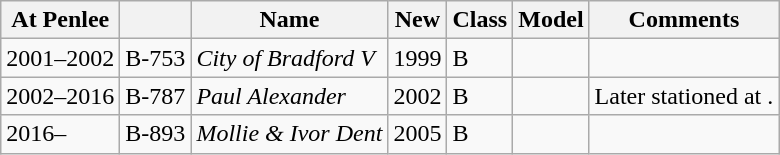<table class="wikitable sortable">
<tr>
<th>At Penlee</th>
<th></th>
<th>Name</th>
<th>New</th>
<th>Class</th>
<th>Model</th>
<th class=unsortable>Comments</th>
</tr>
<tr>
<td>2001–2002</td>
<td>B-753</td>
<td><em>City of Bradford V</em></td>
<td>1999</td>
<td>B</td>
<td></td>
<td></td>
</tr>
<tr>
<td>2002–2016</td>
<td>B-787</td>
<td><em>Paul Alexander</em></td>
<td>2002</td>
<td>B</td>
<td></td>
<td>Later stationed at .</td>
</tr>
<tr>
<td>2016–</td>
<td>B-893</td>
<td><em>Mollie & Ivor Dent</em></td>
<td>2005</td>
<td>B</td>
<td></td>
<td></td>
</tr>
</table>
